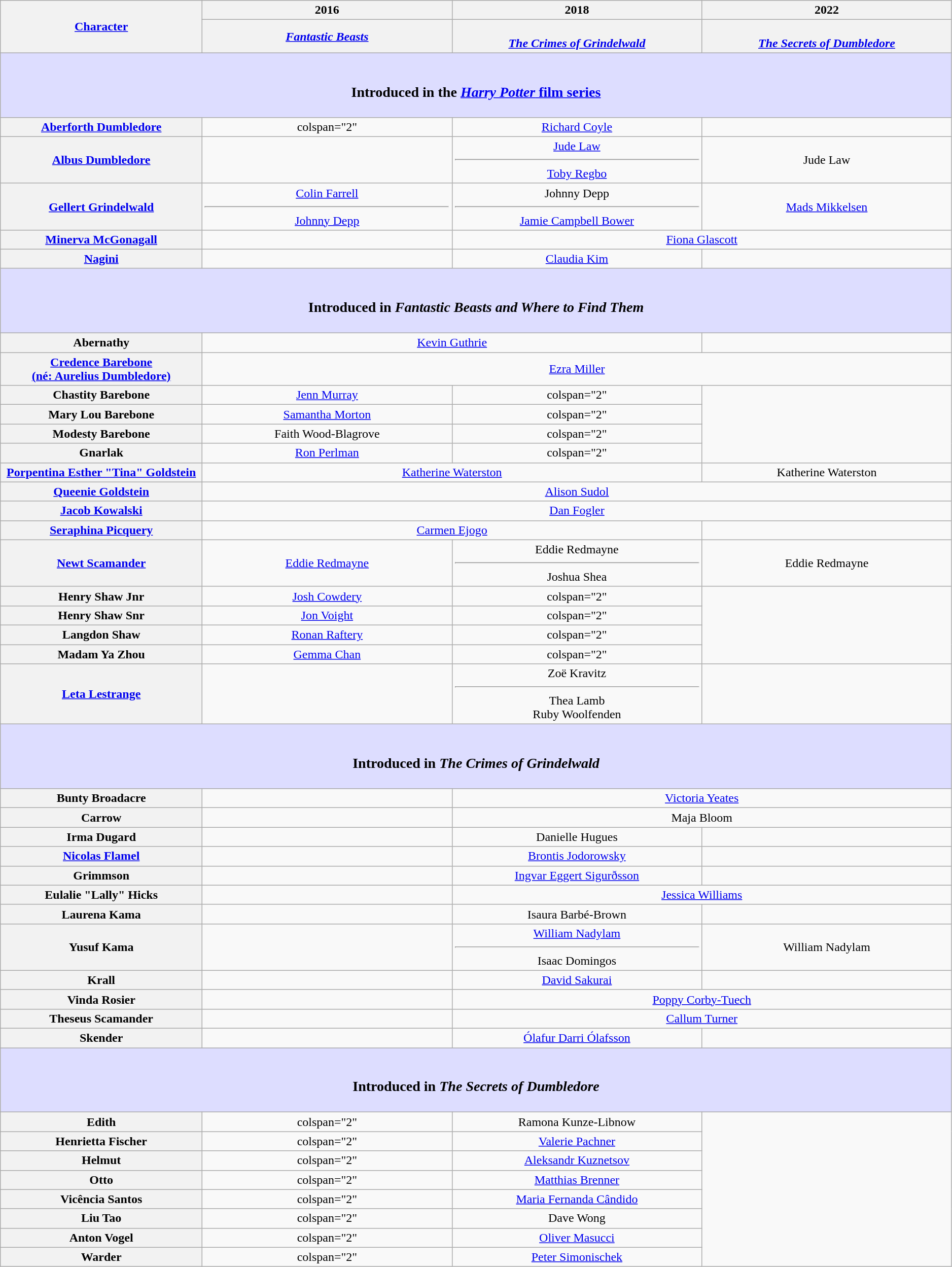<table class="wikitable" style="text-align:center; width:99%;">
<tr>
<th rowspan="2" style="width:21%;"><a href='#'>Character</a></th>
<th>2016</th>
<th>2018</th>
<th>2022</th>
</tr>
<tr>
<th style="width:26%;"><em><a href='#'>Fantastic Beasts<br></a></em></th>
<th style="width:26%;"><em><a href='#'><br>The Crimes of Grindelwald</a></em></th>
<th style="width:26%;"><em><a href='#'><br>The Secrets of Dumbledore</a></em></th>
</tr>
<tr>
<th colspan="4" style="background-color:#ddf;"><br><h3>Introduced in the <a href='#'><em>Harry Potter</em> film series</a></h3></th>
</tr>
<tr>
<th scope="row"><a href='#'>Aberforth Dumbledore</a></th>
<td>colspan="2" </td>
<td><a href='#'>Richard Coyle</a></td>
</tr>
<tr>
<th scope="row"><a href='#'>Albus Dumbledore</a></th>
<td></td>
<td><a href='#'>Jude Law</a><hr><a href='#'>Toby Regbo</a></td>
<td>Jude Law</td>
</tr>
<tr>
<th scope="row"><a href='#'>Gellert Grindelwald</a></th>
<td><a href='#'>Colin Farrell</a><hr><a href='#'>Johnny Depp</a></td>
<td>Johnny Depp<hr><a href='#'>Jamie Campbell Bower</a></td>
<td><a href='#'>Mads Mikkelsen</a></td>
</tr>
<tr>
<th scope="row"><a href='#'>Minerva McGonagall</a></th>
<td></td>
<td colspan="2"><a href='#'>Fiona Glascott</a></td>
</tr>
<tr>
<th scope="row"><a href='#'>Nagini</a></th>
<td></td>
<td><a href='#'>Claudia Kim</a></td>
<td></td>
</tr>
<tr>
<th colspan="4" style="background-color:#ddf;"><br><h3>Introduced in <em>Fantastic Beasts and Where to Find Them</em></h3></th>
</tr>
<tr>
<th scope="row">Abernathy</th>
<td colspan="2"><a href='#'>Kevin Guthrie</a></td>
<td></td>
</tr>
<tr>
<th scope="row"><a href='#'>Credence Barebone<br>(né: Aurelius Dumbledore)</a></th>
<td colspan="3"><a href='#'>Ezra Miller</a></td>
</tr>
<tr>
<th scope="row">Chastity Barebone</th>
<td><a href='#'>Jenn Murray</a></td>
<td>colspan="2" </td>
</tr>
<tr>
<th scope="row">Mary Lou Barebone</th>
<td><a href='#'>Samantha Morton</a></td>
<td>colspan="2" </td>
</tr>
<tr>
<th scope="row">Modesty Barebone</th>
<td>Faith Wood-Blagrove</td>
<td>colspan="2" </td>
</tr>
<tr>
<th scope="row">Gnarlak</th>
<td><a href='#'>Ron Perlman</a></td>
<td>colspan="2" </td>
</tr>
<tr>
<th scope="row"><a href='#'>Porpentina Esther "Tina" Goldstein</a></th>
<td colspan="2"><a href='#'>Katherine Waterston</a></td>
<td>Katherine Waterston</td>
</tr>
<tr>
<th scope="row"><a href='#'>Queenie Goldstein</a></th>
<td colspan="3"><a href='#'>Alison Sudol</a></td>
</tr>
<tr>
<th scope="row"><a href='#'>Jacob Kowalski</a></th>
<td colspan="3"><a href='#'>Dan Fogler</a></td>
</tr>
<tr>
<th scope="row"><a href='#'>Seraphina Picquery</a></th>
<td colspan="2"><a href='#'>Carmen Ejogo</a></td>
<td></td>
</tr>
<tr>
<th scope="row"><a href='#'>Newt Scamander</a></th>
<td><a href='#'>Eddie Redmayne</a></td>
<td>Eddie Redmayne<hr>Joshua Shea</td>
<td>Eddie Redmayne</td>
</tr>
<tr>
<th scope="row">Henry Shaw Jnr</th>
<td><a href='#'>Josh Cowdery</a></td>
<td>colspan="2" </td>
</tr>
<tr>
<th scope="row">Henry Shaw Snr</th>
<td><a href='#'>Jon Voight</a></td>
<td>colspan="2" </td>
</tr>
<tr>
<th scope="row">Langdon Shaw</th>
<td><a href='#'>Ronan Raftery</a></td>
<td>colspan="2" </td>
</tr>
<tr>
<th scope="row">Madam Ya Zhou</th>
<td><a href='#'>Gemma Chan</a></td>
<td>colspan="2" </td>
</tr>
<tr>
<th scope="row"><a href='#'>Leta Lestrange</a></th>
<td></td>
<td>Zoë Kravitz<hr>Thea Lamb<br>Ruby Woolfenden</td>
<td></td>
</tr>
<tr>
<th colspan="4" style="background-color:#ddf;"><br><h3>Introduced in <em>The Crimes of Grindelwald</em></h3></th>
</tr>
<tr>
<th scope="row">Bunty Broadacre</th>
<td></td>
<td colspan="2"><a href='#'>Victoria Yeates</a></td>
</tr>
<tr>
<th scope="row">Carrow</th>
<td></td>
<td colspan="2">Maja Bloom</td>
</tr>
<tr>
<th scope="row">Irma Dugard</th>
<td></td>
<td>Danielle Hugues</td>
<td></td>
</tr>
<tr>
<th scope="row"><a href='#'>Nicolas Flamel</a></th>
<td></td>
<td><a href='#'>Brontis Jodorowsky</a></td>
<td></td>
</tr>
<tr>
<th scope="row">Grimmson</th>
<td></td>
<td><a href='#'>Ingvar Eggert Sigurðsson</a></td>
<td></td>
</tr>
<tr>
<th scope="row">Eulalie "Lally" Hicks</th>
<td></td>
<td colspan="2"><a href='#'>Jessica Williams</a></td>
</tr>
<tr>
<th scope="row">Laurena Kama</th>
<td></td>
<td>Isaura Barbé-Brown</td>
<td></td>
</tr>
<tr>
<th scope="row">Yusuf Kama</th>
<td></td>
<td><a href='#'>William Nadylam</a><hr>Isaac Domingos</td>
<td>William Nadylam</td>
</tr>
<tr>
<th scope="row">Krall</th>
<td></td>
<td><a href='#'>David Sakurai</a></td>
<td></td>
</tr>
<tr>
<th scope="row">Vinda Rosier</th>
<td></td>
<td colspan="2"><a href='#'>Poppy Corby-Tuech</a></td>
</tr>
<tr>
<th scope="row">Theseus Scamander</th>
<td></td>
<td colspan="2"><a href='#'>Callum Turner</a></td>
</tr>
<tr>
<th scope="row">Skender</th>
<td></td>
<td><a href='#'>Ólafur Darri Ólafsson</a></td>
<td></td>
</tr>
<tr>
<th colspan="4" style="background-color:#ddf;"><br><h3>Introduced in <em>The Secrets of Dumbledore</em></h3></th>
</tr>
<tr>
<th scope="row">Edith</th>
<td>colspan="2" </td>
<td>Ramona Kunze-Libnow</td>
</tr>
<tr>
<th scope="row">Henrietta Fischer</th>
<td>colspan="2" </td>
<td><a href='#'>Valerie Pachner</a></td>
</tr>
<tr>
<th scope="row">Helmut</th>
<td>colspan="2" </td>
<td><a href='#'>Aleksandr Kuznetsov</a></td>
</tr>
<tr>
<th scope="row">Otto</th>
<td>colspan="2" </td>
<td><a href='#'>Matthias Brenner</a></td>
</tr>
<tr>
<th scope="row">Vicência Santos</th>
<td>colspan="2" </td>
<td><a href='#'>Maria Fernanda Cândido</a></td>
</tr>
<tr>
<th scope="row">Liu Tao</th>
<td>colspan="2" </td>
<td>Dave Wong</td>
</tr>
<tr>
<th scope="row">Anton Vogel</th>
<td>colspan="2" </td>
<td><a href='#'>Oliver Masucci</a></td>
</tr>
<tr>
<th scope="row">Warder</th>
<td>colspan="2" </td>
<td><a href='#'>Peter Simonischek</a></td>
</tr>
</table>
